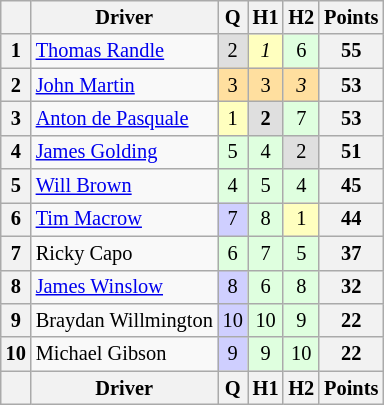<table class="wikitable" style="font-size: 85%; text-align:center">
<tr>
<th style="vertical-align:middle"></th>
<th style="vertical-align:middle;background">Driver</th>
<th>Q</th>
<th>H1</th>
<th>H2</th>
<th style="vertical-align:middle">Points</th>
</tr>
<tr>
<th>1</th>
<td style="text-align:left"> <a href='#'>Thomas Randle</a></td>
<td style="background:#dfdfdf;">2</td>
<td style="background:#ffffbf;"><em>1</em></td>
<td style="background:#dfffdf;">6</td>
<th>55</th>
</tr>
<tr>
<th>2</th>
<td style="text-align:left"> <a href='#'>John Martin</a></td>
<td style="background:#ffdf9f;">3</td>
<td style="background:#ffdf9f;">3</td>
<td style="background:#ffdf9f;"><em>3</em></td>
<th>53</th>
</tr>
<tr>
<th>3</th>
<td style="text-align:left"> <a href='#'>Anton de Pasquale</a></td>
<td style="background:#ffffbf;">1</td>
<td style="background:#dfdfdf;"><strong>2</strong></td>
<td style="background:#dfffdf;">7</td>
<th>53</th>
</tr>
<tr>
<th>4</th>
<td style="text-align:left"> <a href='#'>James Golding</a></td>
<td style="background:#dfffdf;">5</td>
<td style="background:#dfffdf;">4</td>
<td style="background:#dfdfdf;">2</td>
<th>51</th>
</tr>
<tr>
<th>5</th>
<td style="text-align:left"> <a href='#'>Will Brown</a></td>
<td style="background:#dfffdf;">4</td>
<td style="background:#dfffdf;">5</td>
<td style="background:#dfffdf;">4</td>
<th>45</th>
</tr>
<tr>
<th>6</th>
<td style="text-align:left"> <a href='#'>Tim Macrow</a></td>
<td style="background:#cfcfff;">7</td>
<td style="background:#dfffdf;">8</td>
<td style="background:#ffffbf;">1</td>
<th>44</th>
</tr>
<tr>
<th>7</th>
<td style="text-align:left"> Ricky Capo</td>
<td style="background:#dfffdf;">6</td>
<td style="background:#dfffdf;">7</td>
<td style="background:#dfffdf;">5</td>
<th>37</th>
</tr>
<tr>
<th>8</th>
<td style="text-align:left"> <a href='#'>James Winslow</a></td>
<td style="background:#cfcfff;">8</td>
<td style="background:#dfffdf;">6</td>
<td style="background:#dfffdf;">8</td>
<th>32</th>
</tr>
<tr>
<th>9</th>
<td style="text-align:left"> Braydan Willmington</td>
<td style="background:#cfcfff;">10</td>
<td style="background:#dfffdf;">10</td>
<td style="background:#dfffdf;">9</td>
<th>22</th>
</tr>
<tr>
<th>10</th>
<td style="text-align:left"> Michael Gibson</td>
<td style="background:#cfcfff;">9</td>
<td style="background:#dfffdf;">9</td>
<td style="background:#dfffdf;">10</td>
<th>22</th>
</tr>
<tr>
<th style="vertical-align:middle"></th>
<th style="vertical-align:middle;background">Driver</th>
<th>Q</th>
<th>H1</th>
<th>H2</th>
<th style="vertical-align:middle">Points</th>
</tr>
</table>
